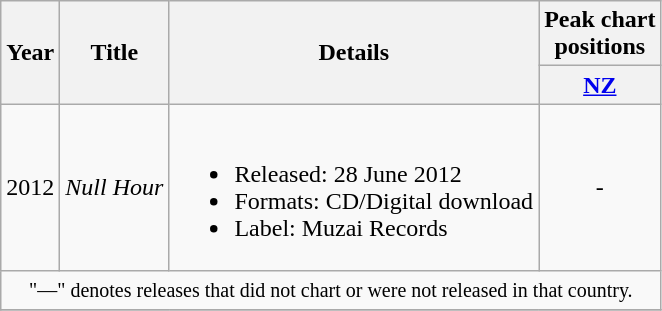<table class="wikitable plainrowheaders">
<tr>
<th rowspan="2">Year</th>
<th rowspan="2">Title</th>
<th rowspan="2">Details</th>
<th>Peak chart<br>positions</th>
</tr>
<tr>
<th><a href='#'>NZ</a></th>
</tr>
<tr>
<td>2012</td>
<td><em>Null Hour</em> </td>
<td><br><ul><li>Released: 28 June 2012</li><li>Formats: CD/Digital download</li><li>Label: Muzai Records</li></ul></td>
<td align=center>-</td>
</tr>
<tr>
<td align=center colspan=4><small>"—" denotes releases that did not chart or were not released in that country.</small></td>
</tr>
<tr>
</tr>
</table>
